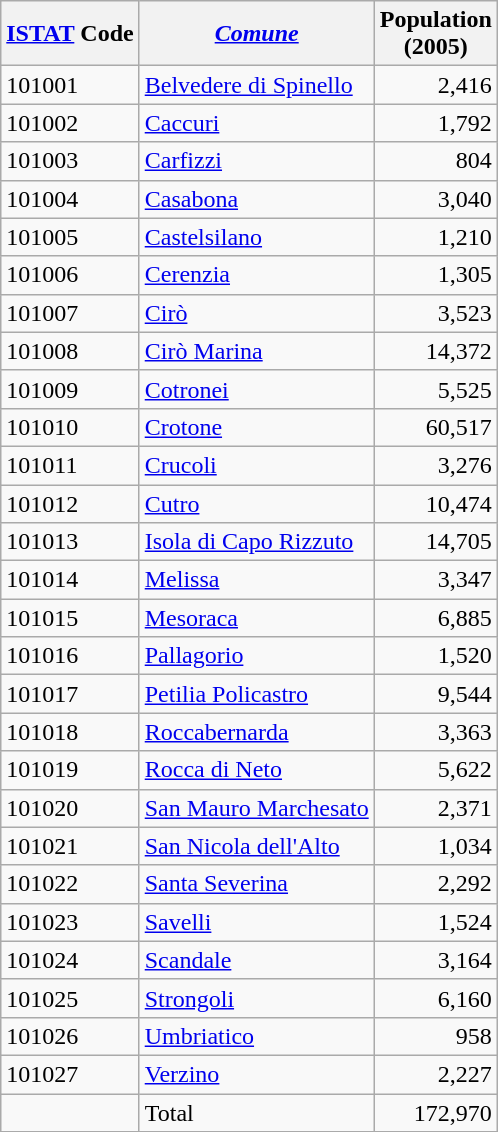<table class="wikitable sortable">
<tr>
<th><a href='#'>ISTAT</a> Code</th>
<th><em><a href='#'>Comune</a></em></th>
<th>Population <br>(2005)</th>
</tr>
<tr>
<td>101001</td>
<td><a href='#'>Belvedere di Spinello</a></td>
<td align="right">2,416</td>
</tr>
<tr>
<td>101002</td>
<td><a href='#'>Caccuri</a></td>
<td align="right">1,792</td>
</tr>
<tr>
<td>101003</td>
<td><a href='#'>Carfizzi</a></td>
<td align="right">804</td>
</tr>
<tr>
<td>101004</td>
<td><a href='#'>Casabona</a></td>
<td align="right">3,040</td>
</tr>
<tr>
<td>101005</td>
<td><a href='#'>Castelsilano</a></td>
<td align="right">1,210</td>
</tr>
<tr>
<td>101006</td>
<td><a href='#'>Cerenzia</a></td>
<td align="right">1,305</td>
</tr>
<tr>
<td>101007</td>
<td><a href='#'>Cirò</a></td>
<td align="right">3,523</td>
</tr>
<tr>
<td>101008</td>
<td><a href='#'>Cirò Marina</a></td>
<td align="right">14,372</td>
</tr>
<tr>
<td>101009</td>
<td><a href='#'>Cotronei</a></td>
<td align="right">5,525</td>
</tr>
<tr>
<td>101010</td>
<td><a href='#'>Crotone</a></td>
<td align="right">60,517</td>
</tr>
<tr>
<td>101011</td>
<td><a href='#'>Crucoli</a></td>
<td align="right">3,276</td>
</tr>
<tr>
<td>101012</td>
<td><a href='#'>Cutro</a></td>
<td align="right">10,474</td>
</tr>
<tr>
<td>101013</td>
<td><a href='#'>Isola di Capo Rizzuto</a></td>
<td align="right">14,705</td>
</tr>
<tr>
<td>101014</td>
<td><a href='#'>Melissa</a></td>
<td align="right">3,347</td>
</tr>
<tr>
<td>101015</td>
<td><a href='#'>Mesoraca</a></td>
<td align="right">6,885</td>
</tr>
<tr>
<td>101016</td>
<td><a href='#'>Pallagorio</a></td>
<td align="right">1,520</td>
</tr>
<tr>
<td>101017</td>
<td><a href='#'>Petilia Policastro</a></td>
<td align="right">9,544</td>
</tr>
<tr>
<td>101018</td>
<td><a href='#'>Roccabernarda</a></td>
<td align="right">3,363</td>
</tr>
<tr>
<td>101019</td>
<td><a href='#'>Rocca di Neto</a></td>
<td align="right">5,622</td>
</tr>
<tr>
<td>101020</td>
<td><a href='#'>San Mauro Marchesato</a></td>
<td align="right">2,371</td>
</tr>
<tr>
<td>101021</td>
<td><a href='#'>San Nicola dell'Alto</a></td>
<td align="right">1,034</td>
</tr>
<tr>
<td>101022</td>
<td><a href='#'>Santa Severina</a></td>
<td align="right">2,292</td>
</tr>
<tr>
<td>101023</td>
<td><a href='#'>Savelli</a></td>
<td align="right">1,524</td>
</tr>
<tr>
<td>101024</td>
<td><a href='#'>Scandale</a></td>
<td align="right">3,164</td>
</tr>
<tr>
<td>101025</td>
<td><a href='#'>Strongoli</a></td>
<td align="right">6,160</td>
</tr>
<tr>
<td>101026</td>
<td><a href='#'>Umbriatico</a></td>
<td align="right">958</td>
</tr>
<tr>
<td>101027</td>
<td><a href='#'>Verzino</a></td>
<td align="right">2,227</td>
</tr>
<tr>
<td></td>
<td>Total</td>
<td align="right">172,970</td>
</tr>
<tr>
</tr>
</table>
